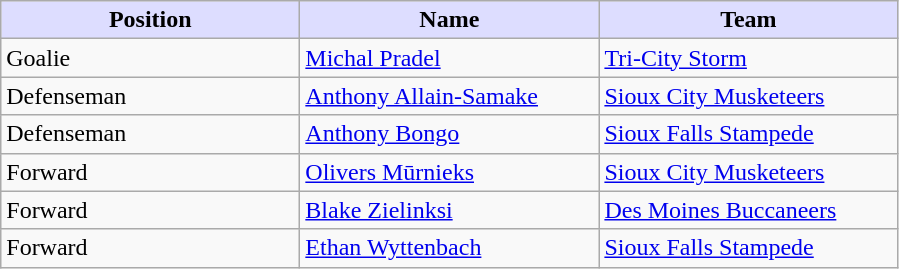<table class="wikitable">
<tr>
<th style="background:#ddf; width: 12em;">Position</th>
<th style="background:#ddf; width: 12em;">Name</th>
<th style="background:#ddf; width: 12em;">Team</th>
</tr>
<tr>
<td>Goalie</td>
<td><a href='#'>Michal Pradel</a></td>
<td><a href='#'>Tri-City Storm</a></td>
</tr>
<tr>
<td>Defenseman</td>
<td><a href='#'>Anthony Allain-Samake</a></td>
<td><a href='#'>Sioux City Musketeers</a></td>
</tr>
<tr>
<td>Defenseman</td>
<td><a href='#'>Anthony Bongo</a></td>
<td><a href='#'>Sioux Falls Stampede</a></td>
</tr>
<tr>
<td>Forward</td>
<td><a href='#'>Olivers Mūrnieks</a></td>
<td><a href='#'>Sioux City Musketeers</a></td>
</tr>
<tr>
<td>Forward</td>
<td><a href='#'>Blake Zielinksi</a></td>
<td><a href='#'>Des Moines Buccaneers</a></td>
</tr>
<tr>
<td>Forward</td>
<td><a href='#'>Ethan Wyttenbach</a></td>
<td><a href='#'>Sioux Falls Stampede</a></td>
</tr>
</table>
